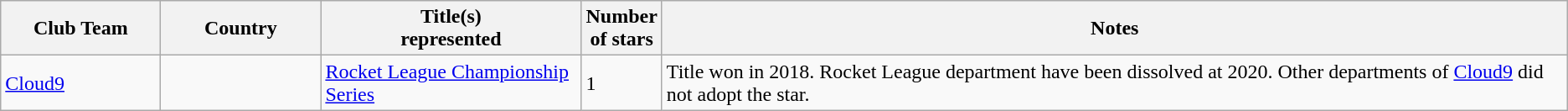<table class="wikitable sortable">
<tr>
<th width=120>Club Team</th>
<th width=120>Country</th>
<th width=200>Title(s)<br>represented</th>
<th>Number<br>of stars</th>
<th class="unsortable">Notes</th>
</tr>
<tr>
<td><a href='#'>Cloud9</a></td>
<td></td>
<td><a href='#'>Rocket League Championship Series</a></td>
<td>1</td>
<td>Title won in 2018. Rocket League department have been dissolved at 2020. Other departments of <a href='#'>Cloud9</a> did not adopt the star.</td>
</tr>
</table>
